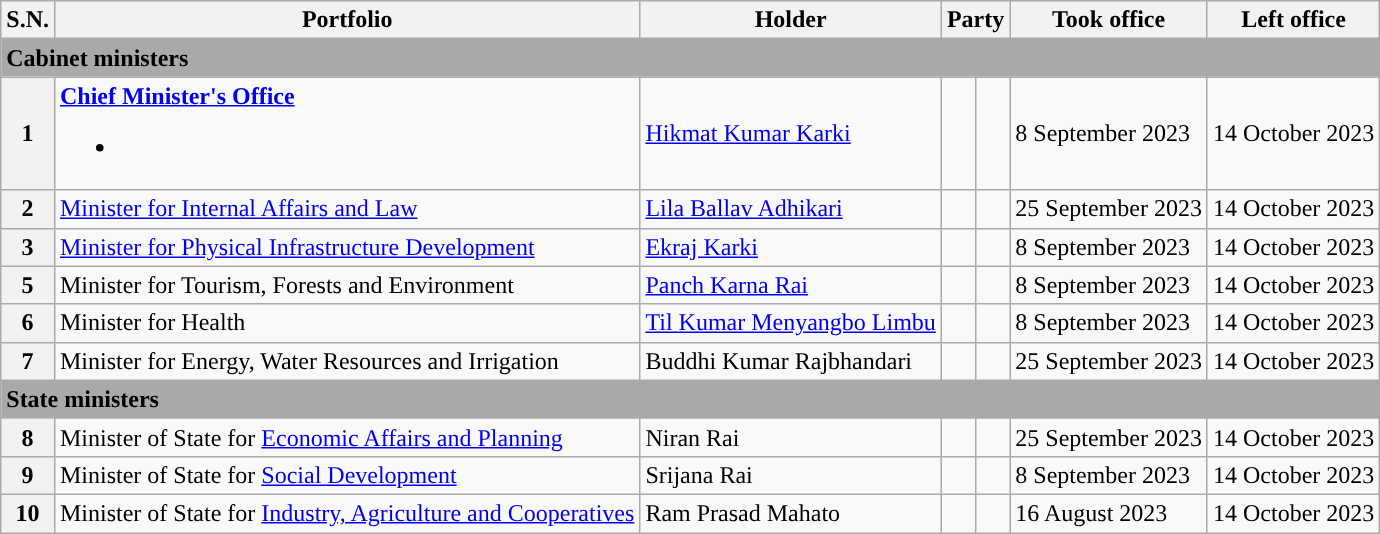<table class="wikitable">
<tr>
<th>S.N.</th>
<th>Portfolio</th>
<th>Holder</th>
<th colspan="2">Party</th>
<th>Took office</th>
<th>Left office</th>
</tr>
<tr>
<td colspan="7" bgcolor="darkgrey"><strong>Cabinet ministers</strong></td>
</tr>
<tr>
<th>1</th>
<td><strong><a href='#'>Chief Minister's Office</a></strong><br><ul><li></li></ul></td>
<td><a href='#'>Hikmat Kumar Karki</a></td>
<td></td>
<td></td>
<td>8 September 2023</td>
<td>14 October 2023</td>
</tr>
<tr>
<th>2</th>
<td><a href='#'>Minister for Internal Affairs and Law</a></td>
<td><a href='#'>Lila Ballav Adhikari</a></td>
<td></td>
<td></td>
<td>25 September 2023</td>
<td>14 October 2023</td>
</tr>
<tr>
<th>3</th>
<td><a href='#'>Minister for Physical Infrastructure Development</a></td>
<td><a href='#'>Ekraj Karki</a></td>
<td></td>
<td></td>
<td>8 September 2023</td>
<td>14 October 2023</td>
</tr>
<tr>
<th>5</th>
<td>Minister for Tourism, Forests and Environment</td>
<td><a href='#'>Panch Karna Rai</a></td>
<td></td>
<td></td>
<td>8 September 2023</td>
<td>14 October 2023</td>
</tr>
<tr>
<th>6</th>
<td>Minister for Health</td>
<td><a href='#'>Til Kumar Menyangbo Limbu</a></td>
<td></td>
<td></td>
<td>8 September 2023</td>
<td>14 October 2023</td>
</tr>
<tr>
<th>7</th>
<td>Minister for Energy, Water Resources and Irrigation</td>
<td>Buddhi Kumar Rajbhandari</td>
<td></td>
<td></td>
<td>25 September 2023</td>
<td>14 October 2023</td>
</tr>
<tr>
<td colspan="7" bgcolor="darkgrey"><strong>State ministers</strong></td>
</tr>
<tr>
<th>8</th>
<td>Minister of State for <a href='#'>Economic Affairs and Planning</a></td>
<td>Niran Rai</td>
<td></td>
<td></td>
<td>25 September 2023</td>
<td>14 October 2023</td>
</tr>
<tr>
<th>9</th>
<td>Minister of State for <a href='#'>Social Development</a></td>
<td>Srijana Rai</td>
<td></td>
<td></td>
<td>8 September 2023</td>
<td>14 October 2023</td>
</tr>
<tr>
<th>10</th>
<td>Minister of State for <a href='#'>Industry, Agriculture and Cooperatives</a></td>
<td>Ram Prasad Mahato</td>
<td></td>
<td></td>
<td>16 August 2023</td>
<td>14 October 2023</td>
</tr>
</table>
